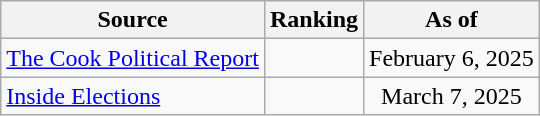<table class="wikitable" style="text-align:center">
<tr>
<th>Source</th>
<th>Ranking</th>
<th>As of</th>
</tr>
<tr>
<td align=left><a href='#'>The Cook Political Report</a></td>
<td></td>
<td>February 6, 2025</td>
</tr>
<tr>
<td align=left><a href='#'>Inside Elections</a></td>
<td></td>
<td>March 7, 2025</td>
</tr>
</table>
